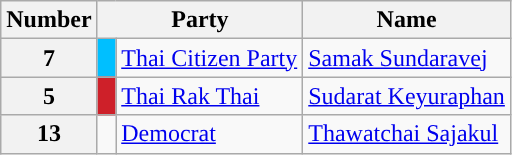<table class="wikitable">
<tr>
<th>Number</th>
<th colspan="2">Party</th>
<th><strong>Name</strong></th>
</tr>
<tr>
<th>7</th>
<td style="background:#00bfff; width:5px;"></td>
<td><a href='#'>Thai Citizen Party</a></td>
<td><a href='#'>Samak Sundaravej</a></td>
</tr>
<tr>
<th>5</th>
<td style="background:#CE2029; width:5px;"></td>
<td><a href='#'>Thai Rak Thai</a></td>
<td><a href='#'>Sudarat Keyuraphan</a></td>
</tr>
<tr>
<th>13</th>
<td style="background:"></td>
<td><a href='#'>Democrat</a></td>
<td><a href='#'>Thawatchai Sajakul</a></td>
</tr>
</table>
